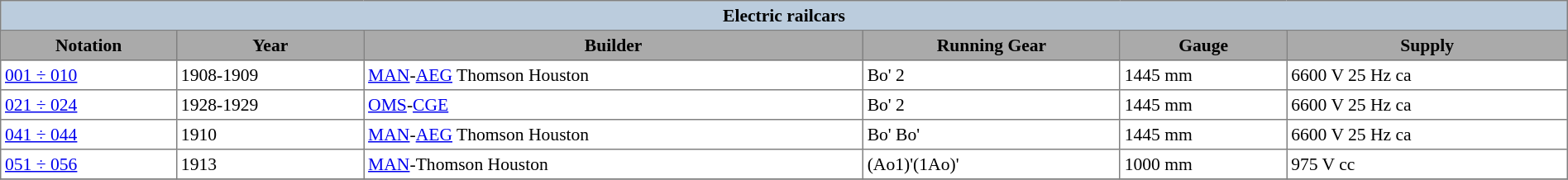<table width="100%" cellpadding="3" cellspacing="0" border="1" style="border: gray solid 1px; border-collapse: collapse; font-size:90%">
<tr bgcolor = "#BBCCDD">
<th colspan = "6">Electric railcars</th>
</tr>
<tr bgcolor="#AAAAAA">
<th>Notation</th>
<th>Year</th>
<th>Builder</th>
<th>Running Gear</th>
<th>Gauge</th>
<th>Supply</th>
</tr>
<tr>
<td><a href='#'>001 ÷ 010</a></td>
<td>1908-1909</td>
<td><a href='#'>MAN</a>-<a href='#'>AEG</a> Thomson Houston</td>
<td>Bo' 2</td>
<td>1445 mm</td>
<td>6600 V 25 Hz ca</td>
</tr>
<tr>
<td><a href='#'>021 ÷ 024</a></td>
<td>1928-1929</td>
<td><a href='#'>OMS</a>-<a href='#'>CGE</a></td>
<td>Bo' 2</td>
<td>1445 mm</td>
<td>6600 V 25 Hz ca</td>
</tr>
<tr>
<td><a href='#'>041 ÷ 044</a></td>
<td>1910</td>
<td><a href='#'>MAN</a>-<a href='#'>AEG</a> Thomson Houston</td>
<td>Bo' Bo'</td>
<td>1445 mm</td>
<td>6600 V 25 Hz ca</td>
</tr>
<tr>
<td><a href='#'>051 ÷ 056</a></td>
<td>1913</td>
<td><a href='#'>MAN</a>-Thomson Houston</td>
<td>(Ao1)'(1Ao)'</td>
<td>1000 mm</td>
<td>975 V cc</td>
</tr>
<tr>
</tr>
</table>
